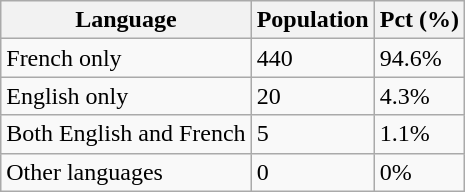<table class="wikitable">
<tr>
<th>Language</th>
<th>Population</th>
<th>Pct (%)</th>
</tr>
<tr>
<td>French only</td>
<td>440</td>
<td>94.6%</td>
</tr>
<tr>
<td>English only</td>
<td>20</td>
<td>4.3%</td>
</tr>
<tr>
<td>Both English and French</td>
<td>5</td>
<td>1.1%</td>
</tr>
<tr>
<td>Other languages</td>
<td>0</td>
<td>0%</td>
</tr>
</table>
